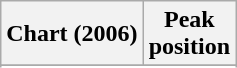<table class="wikitable plainrowheaders">
<tr>
<th>Chart (2006)</th>
<th>Peak<br>position</th>
</tr>
<tr>
</tr>
<tr>
</tr>
</table>
